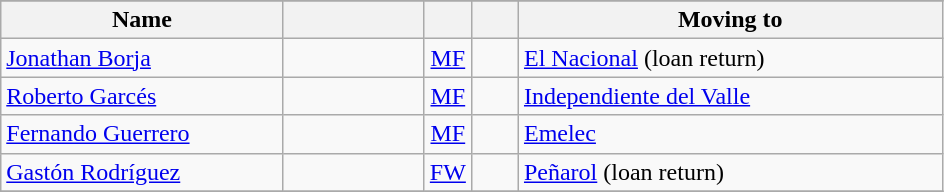<table class="wikitable" style="text-align: center;">
<tr>
</tr>
<tr>
<th width=30% align="center">Name</th>
<th width=15% align="center"></th>
<th width=5% align="center"></th>
<th width=5% align="center"></th>
<th width=45% align="center">Moving to</th>
</tr>
<tr>
<td align=left><a href='#'>Jonathan Borja</a></td>
<td></td>
<td><a href='#'>MF</a></td>
<td></td>
<td align=left><a href='#'>El Nacional</a>  (loan return)</td>
</tr>
<tr>
<td align=left><a href='#'>Roberto Garcés</a></td>
<td></td>
<td><a href='#'>MF</a></td>
<td></td>
<td align=left><a href='#'>Independiente del Valle</a> </td>
</tr>
<tr>
<td align=left><a href='#'>Fernando Guerrero</a></td>
<td></td>
<td><a href='#'>MF</a></td>
<td></td>
<td align=left><a href='#'>Emelec</a> </td>
</tr>
<tr>
<td align=left><a href='#'>Gastón Rodríguez</a></td>
<td></td>
<td><a href='#'>FW</a></td>
<td></td>
<td align=left><a href='#'>Peñarol</a>  (loan return)</td>
</tr>
<tr>
</tr>
</table>
